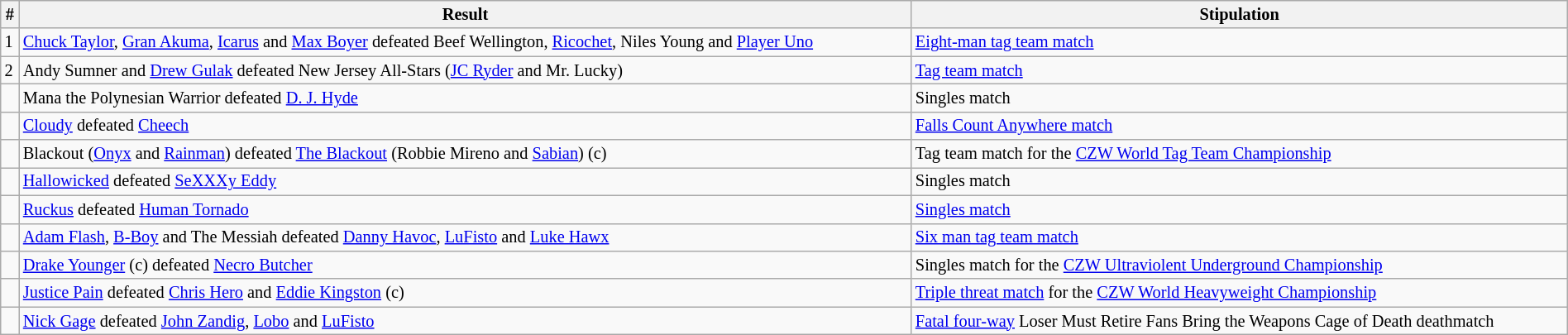<table class="wikitable sortable" style="font-size:85%; text-align:left; width:100%;">
<tr>
<th><strong>#</strong></th>
<th><strong>Result</strong></th>
<th><strong>Stipulation</strong></th>
</tr>
<tr>
<td>1</td>
<td><a href='#'>Chuck Taylor</a>, <a href='#'>Gran Akuma</a>, <a href='#'>Icarus</a> and <a href='#'>Max Boyer</a> defeated Beef Wellington, <a href='#'>Ricochet</a>, Niles Young and <a href='#'>Player Uno</a></td>
<td><a href='#'>Eight-man tag team match</a></td>
</tr>
<tr>
<td>2</td>
<td>Andy Sumner and <a href='#'>Drew Gulak</a> defeated New Jersey All-Stars (<a href='#'>JC Ryder</a> and Mr. Lucky)</td>
<td><a href='#'>Tag team match</a></td>
</tr>
<tr>
<td></td>
<td>Mana the Polynesian Warrior defeated <a href='#'>D. J. Hyde</a></td>
<td>Singles match</td>
</tr>
<tr>
<td></td>
<td><a href='#'>Cloudy</a> defeated <a href='#'>Cheech</a></td>
<td><a href='#'>Falls Count Anywhere match</a></td>
</tr>
<tr>
<td></td>
<td>Blackout (<a href='#'>Onyx</a> and <a href='#'>Rainman</a>) defeated <a href='#'>The Blackout</a> (Robbie Mireno and <a href='#'>Sabian</a>) (c)</td>
<td>Tag team match for the <a href='#'>CZW World Tag Team Championship</a></td>
</tr>
<tr>
<td></td>
<td><a href='#'>Hallowicked</a> defeated <a href='#'>SeXXXy Eddy</a></td>
<td>Singles match</td>
</tr>
<tr>
<td></td>
<td><a href='#'>Ruckus</a> defeated <a href='#'>Human Tornado</a></td>
<td><a href='#'>Singles match</a></td>
</tr>
<tr>
<td></td>
<td><a href='#'>Adam Flash</a>, <a href='#'>B-Boy</a> and The Messiah defeated <a href='#'>Danny Havoc</a>, <a href='#'>LuFisto</a> and <a href='#'>Luke Hawx</a></td>
<td><a href='#'>Six man tag team match</a></td>
</tr>
<tr>
<td></td>
<td><a href='#'>Drake Younger</a> (c) defeated <a href='#'>Necro Butcher</a></td>
<td>Singles match for the <a href='#'>CZW Ultraviolent Underground Championship</a></td>
</tr>
<tr>
<td></td>
<td><a href='#'>Justice Pain</a> defeated <a href='#'>Chris Hero</a> and <a href='#'>Eddie Kingston</a> (c)</td>
<td><a href='#'>Triple threat match</a> for the <a href='#'>CZW World Heavyweight Championship</a></td>
</tr>
<tr>
<td></td>
<td><a href='#'>Nick Gage</a> defeated <a href='#'>John Zandig</a>, <a href='#'>Lobo</a> and <a href='#'>LuFisto</a></td>
<td><a href='#'>Fatal four-way</a> Loser Must Retire Fans Bring the Weapons Cage of Death deathmatch</td>
</tr>
</table>
